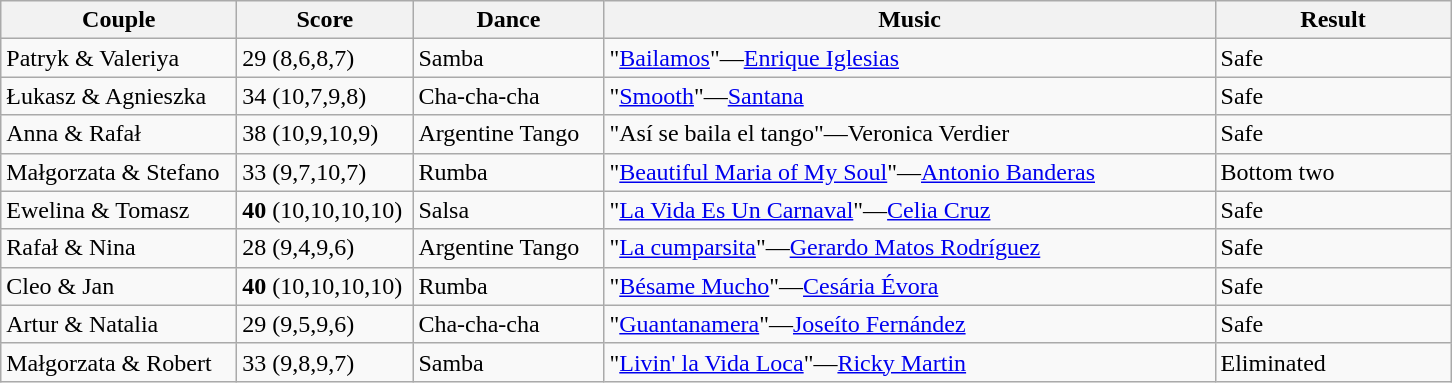<table class="wikitable">
<tr>
<th style="width:150px;">Couple</th>
<th style="width:110px;">Score</th>
<th style="width:120px;">Dance</th>
<th style="width:400px;">Music</th>
<th style="width:150px;">Result</th>
</tr>
<tr>
<td>Patryk & Valeriya</td>
<td>29 (8,6,8,7)</td>
<td>Samba</td>
<td>"<a href='#'>Bailamos</a>"—<a href='#'>Enrique Iglesias</a></td>
<td>Safe</td>
</tr>
<tr>
<td>Łukasz & Agnieszka</td>
<td>34 (10,7,9,8)</td>
<td>Cha-cha-cha</td>
<td>"<a href='#'>Smooth</a>"—<a href='#'>Santana</a></td>
<td>Safe</td>
</tr>
<tr>
<td>Anna & Rafał</td>
<td>38 (10,9,10,9)</td>
<td>Argentine Tango</td>
<td>"Así se baila el tango"—Veronica Verdier</td>
<td>Safe</td>
</tr>
<tr>
<td>Małgorzata & Stefano</td>
<td>33 (9,7,10,7)</td>
<td>Rumba</td>
<td>"<a href='#'>Beautiful Maria of My Soul</a>"—<a href='#'>Antonio Banderas</a></td>
<td>Bottom two</td>
</tr>
<tr>
<td>Ewelina & Tomasz</td>
<td><strong>40</strong> (10,10,10,10)</td>
<td>Salsa</td>
<td>"<a href='#'>La Vida Es Un Carnaval</a>"—<a href='#'>Celia Cruz</a></td>
<td>Safe</td>
</tr>
<tr>
<td>Rafał & Nina</td>
<td>28 (9,4,9,6)</td>
<td>Argentine Tango</td>
<td>"<a href='#'>La cumparsita</a>"—<a href='#'>Gerardo Matos Rodríguez</a></td>
<td>Safe</td>
</tr>
<tr>
<td>Cleo & Jan</td>
<td><strong>40</strong> (10,10,10,10)</td>
<td>Rumba</td>
<td>"<a href='#'>Bésame Mucho</a>"—<a href='#'>Cesária Évora</a></td>
<td>Safe</td>
</tr>
<tr>
<td>Artur & Natalia</td>
<td>29 (9,5,9,6)</td>
<td>Cha-cha-cha</td>
<td>"<a href='#'>Guantanamera</a>"—<a href='#'>Joseíto Fernández</a></td>
<td>Safe</td>
</tr>
<tr>
<td>Małgorzata & Robert</td>
<td>33 (9,8,9,7)</td>
<td>Samba</td>
<td>"<a href='#'>Livin' la Vida Loca</a>"—<a href='#'>Ricky Martin</a></td>
<td>Eliminated</td>
</tr>
</table>
